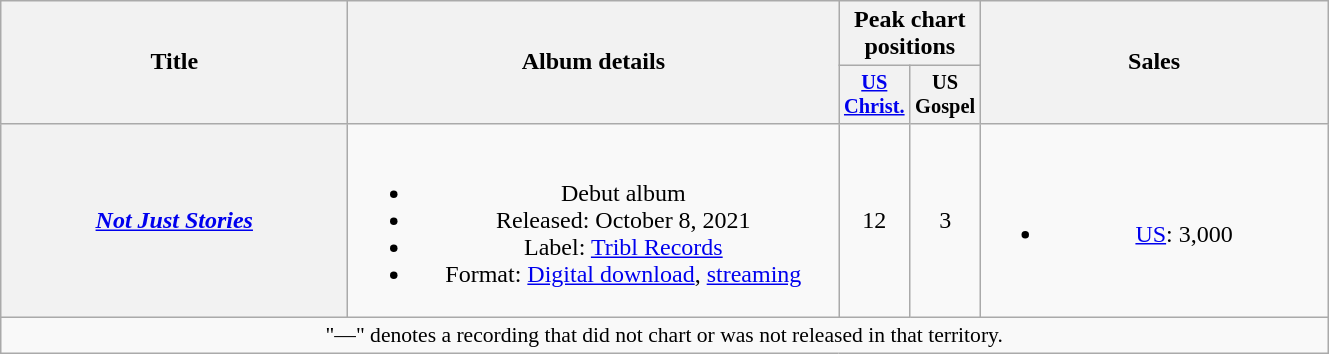<table class="wikitable plainrowheaders" style="text-align:center;">
<tr>
<th scope="col" rowspan="2" style="width:14em;">Title</th>
<th scope="col" rowspan="2" style="width:20em;">Album details</th>
<th scope="col" colspan="2">Peak chart positions</th>
<th scope="col" rowspan="2" style="width:14em;">Sales</th>
</tr>
<tr>
<th scope="col" style="width:3em;font-size:85%;"><a href='#'>US<br>Christ.</a><br></th>
<th scope="col" style="width:3em;font-size:85%;">US<br>Gospel<br></th>
</tr>
<tr>
<th scope="row"><em><a href='#'>Not Just Stories</a></em></th>
<td><br><ul><li>Debut album</li><li>Released: October 8, 2021</li><li>Label: <a href='#'>Tribl Records</a></li><li>Format: <a href='#'>Digital download</a>, <a href='#'>streaming</a></li></ul></td>
<td>12</td>
<td>3</td>
<td><br><ul><li><a href='#'>US</a>: 3,000</li></ul></td>
</tr>
<tr>
<td colspan="5" style="font-size:90%">"—" denotes a recording that did not chart or was not released in that territory.</td>
</tr>
</table>
